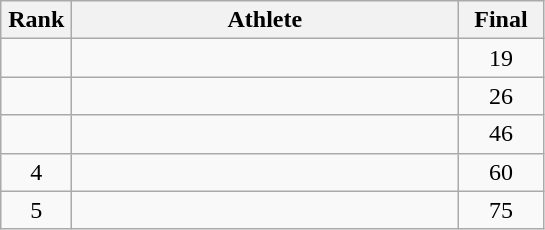<table class=wikitable style="text-align:center">
<tr>
<th width=40>Rank</th>
<th width=250>Athlete</th>
<th width=50>Final</th>
</tr>
<tr>
<td></td>
<td align=left></td>
<td>19</td>
</tr>
<tr>
<td></td>
<td align=left></td>
<td>26</td>
</tr>
<tr>
<td></td>
<td align=left></td>
<td>46</td>
</tr>
<tr>
<td>4</td>
<td align=left></td>
<td>60</td>
</tr>
<tr>
<td>5</td>
<td align=left></td>
<td>75</td>
</tr>
</table>
